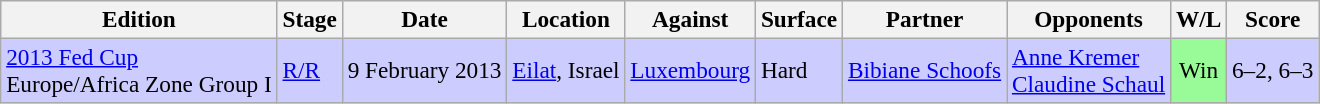<table class=wikitable style=font-size:97%>
<tr>
<th>Edition</th>
<th>Stage</th>
<th>Date</th>
<th>Location</th>
<th>Against</th>
<th>Surface</th>
<th>Partner</th>
<th>Opponents</th>
<th>W/L</th>
<th>Score</th>
</tr>
<tr style="background:#ccf;">
<td><a href='#'>2013 Fed Cup</a> <br> Europe/Africa Zone Group I</td>
<td><a href='#'>R/R</a></td>
<td>9 February 2013</td>
<td><a href='#'>Eilat</a>, Israel</td>
<td> <a href='#'>Luxembourg</a></td>
<td>Hard</td>
<td> <a href='#'>Bibiane Schoofs</a></td>
<td> <a href='#'>Anne Kremer</a> <br>  <a href='#'>Claudine Schaul</a></td>
<td style="text-align:center; background:#98fb98;">Win</td>
<td>6–2, 6–3</td>
</tr>
</table>
